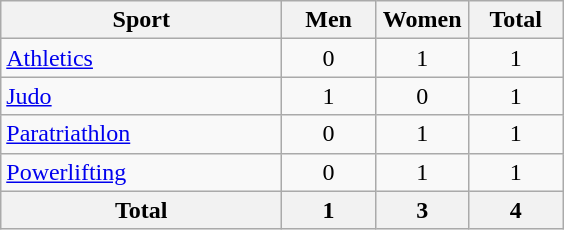<table class="wikitable sortable" style=text-align:center>
<tr>
<th width=180>Sport</th>
<th width=55>Men</th>
<th width=55>Women</th>
<th width=55>Total</th>
</tr>
<tr>
<td align=left><a href='#'>Athletics</a></td>
<td>0</td>
<td>1</td>
<td>1</td>
</tr>
<tr>
<td align=left><a href='#'>Judo</a></td>
<td>1</td>
<td>0</td>
<td>1</td>
</tr>
<tr>
<td align=left><a href='#'>Paratriathlon</a></td>
<td>0</td>
<td>1</td>
<td>1</td>
</tr>
<tr>
<td align=left><a href='#'>Powerlifting</a></td>
<td>0</td>
<td>1</td>
<td>1</td>
</tr>
<tr>
<th>Total</th>
<th>1</th>
<th>3</th>
<th>4</th>
</tr>
</table>
